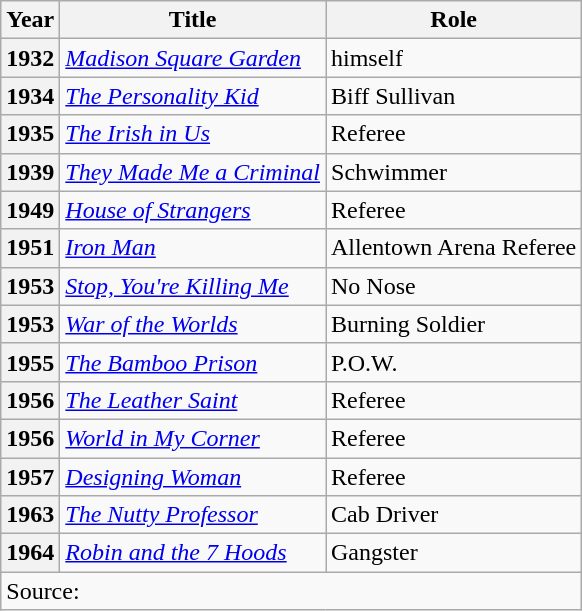<table class="wikitable plainrowheaders sortable">
<tr>
<th scope="col">Year</th>
<th scope="col">Title</th>
<th scope="col">Role</th>
</tr>
<tr>
<th scope="row">1932</th>
<td><em><a href='#'>Madison Square Garden</a></em></td>
<td>himself</td>
</tr>
<tr>
<th scope="row">1934</th>
<td><em><a href='#'>The Personality Kid</a></em></td>
<td>Biff Sullivan</td>
</tr>
<tr>
<th scope="row">1935</th>
<td><em><a href='#'>The Irish in Us</a></em></td>
<td>Referee</td>
</tr>
<tr>
<th scope="row">1939</th>
<td><em><a href='#'>They Made Me a Criminal</a></em></td>
<td>Schwimmer</td>
</tr>
<tr>
<th scope="row">1949</th>
<td><em><a href='#'>House of Strangers</a></em></td>
<td>Referee</td>
</tr>
<tr>
<th scope="row">1951</th>
<td><em><a href='#'>Iron Man</a></em></td>
<td>Allentown Arena Referee</td>
</tr>
<tr>
<th scope="row">1953</th>
<td><em><a href='#'>Stop, You're Killing Me</a></em></td>
<td>No Nose</td>
</tr>
<tr>
<th scope="row">1953</th>
<td><em><a href='#'>War of the Worlds</a></em></td>
<td>Burning Soldier</td>
</tr>
<tr>
<th scope="row">1955</th>
<td><em><a href='#'>The Bamboo Prison</a></em></td>
<td>P.O.W.</td>
</tr>
<tr>
<th scope="row">1956</th>
<td><em><a href='#'>The Leather Saint</a></em></td>
<td>Referee</td>
</tr>
<tr>
<th scope="row">1956</th>
<td><em><a href='#'>World in My Corner</a></em></td>
<td>Referee</td>
</tr>
<tr>
<th scope="row">1957</th>
<td><em><a href='#'>Designing Woman</a></em></td>
<td>Referee</td>
</tr>
<tr>
<th scope="row">1963</th>
<td><em><a href='#'>The Nutty Professor</a></em></td>
<td>Cab Driver</td>
</tr>
<tr>
<th scope="row">1964</th>
<td><em><a href='#'>Robin and the 7 Hoods</a></em></td>
<td>Gangster</td>
</tr>
<tr>
<td align="left" colspan="3">Source: </td>
</tr>
</table>
